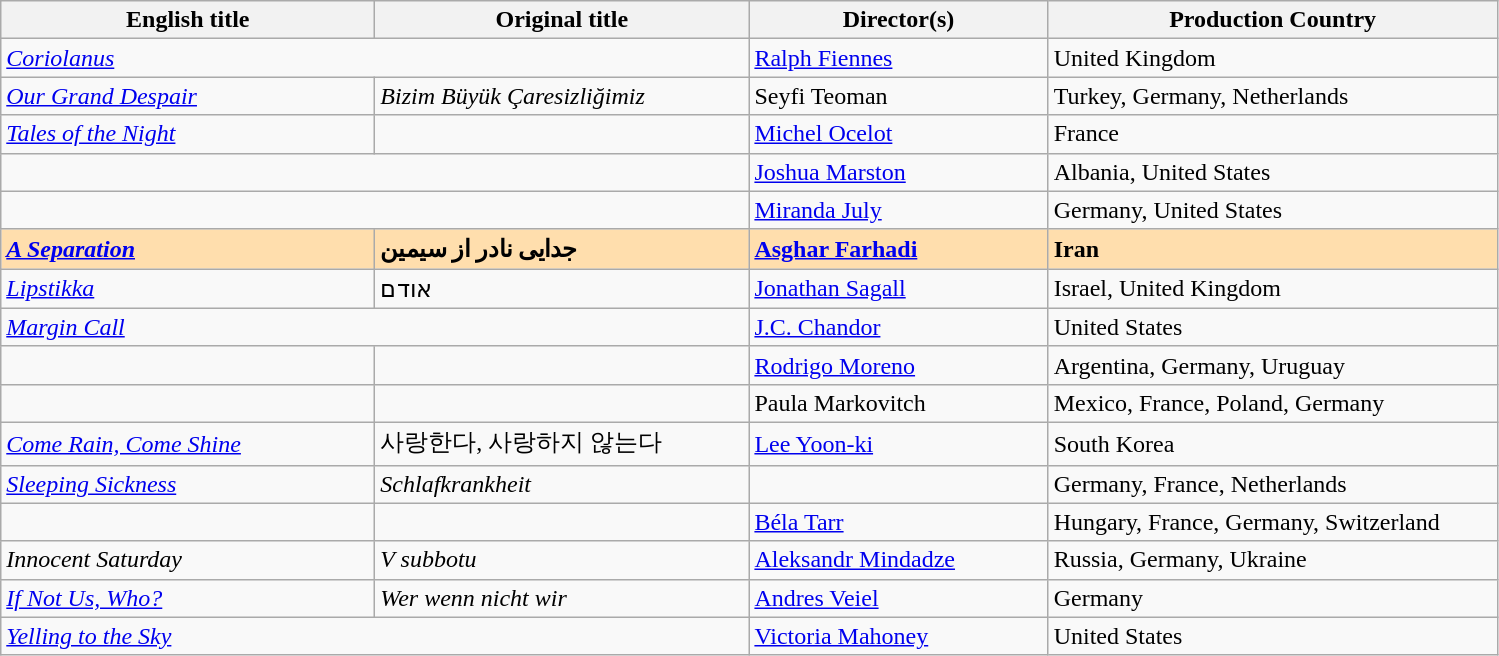<table class="wikitable" width="79%" cellpadding="5">
<tr>
<th width="25%">English title</th>
<th width="25%">Original title</th>
<th width="20%">Director(s)</th>
<th width="30%">Production Country</th>
</tr>
<tr>
<td colspan="2"><em><a href='#'>Coriolanus</a></em></td>
<td><a href='#'>Ralph Fiennes</a></td>
<td>United Kingdom</td>
</tr>
<tr>
<td><em><a href='#'>Our Grand Despair</a></em></td>
<td><em>Bizim Büyük Çaresizliğimiz</em></td>
<td>Seyfi Teoman</td>
<td>Turkey, Germany, Netherlands</td>
</tr>
<tr>
<td><em><a href='#'>Tales of the Night</a></em></td>
<td></td>
<td><a href='#'>Michel Ocelot</a></td>
<td>France</td>
</tr>
<tr>
<td colspan="2"></td>
<td><a href='#'>Joshua Marston</a></td>
<td>Albania, United States</td>
</tr>
<tr>
<td colspan="2"></td>
<td><a href='#'>Miranda July</a></td>
<td>Germany, United States</td>
</tr>
<tr style="background:#FFDEAD;">
<td><strong><em><a href='#'>A Separation</a></em></strong></td>
<td><strong>جدایی نادر از سیمین</strong></td>
<td><strong><a href='#'>Asghar Farhadi</a></strong></td>
<td><strong>Iran</strong></td>
</tr>
<tr>
<td><em><a href='#'>Lipstikka</a></em></td>
<td>אודם</td>
<td><a href='#'>Jonathan Sagall</a></td>
<td>Israel, United Kingdom</td>
</tr>
<tr>
<td colspan="2"><em><a href='#'>Margin Call</a></em></td>
<td><a href='#'>J.C. Chandor</a></td>
<td>United States</td>
</tr>
<tr>
<td></td>
<td></td>
<td><a href='#'>Rodrigo Moreno</a></td>
<td>Argentina, Germany, Uruguay</td>
</tr>
<tr>
<td></td>
<td></td>
<td>Paula Markovitch</td>
<td>Mexico, France, Poland, Germany</td>
</tr>
<tr>
<td><em><a href='#'>Come Rain, Come Shine</a></em></td>
<td>사랑한다, 사랑하지 않는다</td>
<td><a href='#'>Lee Yoon-ki</a></td>
<td>South Korea</td>
</tr>
<tr>
<td><em><a href='#'>Sleeping Sickness</a></em></td>
<td><em>Schlafkrankheit</em></td>
<td></td>
<td>Germany, France, Netherlands</td>
</tr>
<tr>
<td></td>
<td></td>
<td><a href='#'>Béla Tarr</a></td>
<td>Hungary, France, Germany, Switzerland</td>
</tr>
<tr>
<td><em>Innocent Saturday</em></td>
<td><em>V subbotu</em></td>
<td><a href='#'>Aleksandr Mindadze</a></td>
<td>Russia, Germany, Ukraine</td>
</tr>
<tr>
<td><em><a href='#'>If Not Us, Who?</a></em></td>
<td><em>Wer wenn nicht wir</em></td>
<td><a href='#'>Andres Veiel</a></td>
<td>Germany</td>
</tr>
<tr>
<td colspan="2"><em><a href='#'>Yelling to the Sky</a></em></td>
<td><a href='#'>Victoria Mahoney</a></td>
<td>United States</td>
</tr>
</table>
